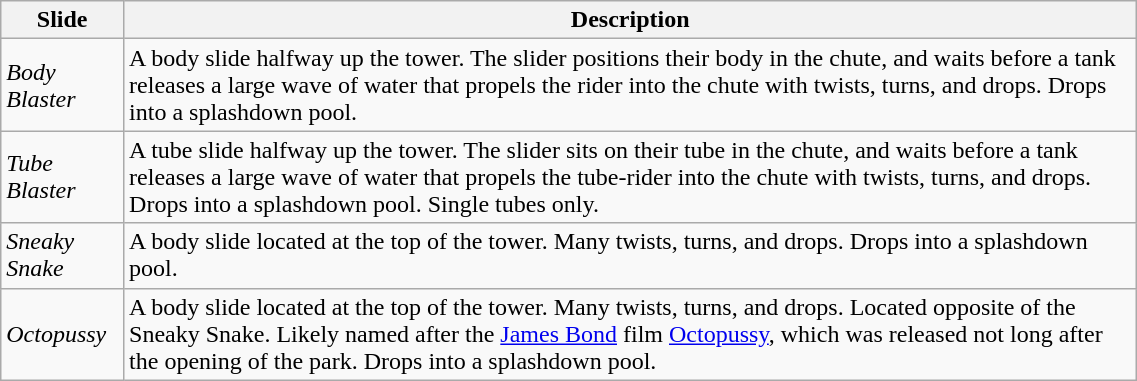<table class="wikitable" style="width:60%;">
<tr>
<th>Slide</th>
<th>Description</th>
</tr>
<tr>
<td><em>Body Blaster</em></td>
<td>A body slide halfway up the tower. The slider positions their body in the chute, and waits before a tank releases a large wave of water that propels the rider into the chute with twists, turns, and drops. Drops into a splashdown pool.</td>
</tr>
<tr>
<td><em>Tube Blaster</em></td>
<td>A tube slide halfway up the tower. The slider sits on their tube in the chute, and waits before a tank releases a large wave of water that propels the tube-rider into the chute with twists, turns, and drops. Drops into a splashdown pool. Single tubes only.</td>
</tr>
<tr>
<td><em>Sneaky Snake</em></td>
<td>A body slide located at the top of the tower. Many twists, turns, and drops. Drops into a splashdown pool.</td>
</tr>
<tr>
<td><em>Octopussy</em></td>
<td>A body slide located at the top of the tower. Many twists, turns, and drops. Located opposite of the Sneaky Snake. Likely named after the <a href='#'>James Bond</a> film <a href='#'>Octopussy</a>, which was released not long after the opening of the park. Drops into a splashdown pool.</td>
</tr>
</table>
